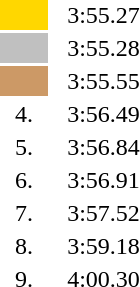<table style="text-align:center">
<tr>
<td width=30 bgcolor=gold></td>
<td align=left></td>
<td width=60>3:55.27</td>
</tr>
<tr>
<td bgcolor=silver></td>
<td align=left></td>
<td>3:55.28</td>
</tr>
<tr>
<td bgcolor=cc9966></td>
<td align=left></td>
<td>3:55.55</td>
</tr>
<tr>
<td>4.</td>
<td align=left></td>
<td>3:56.49</td>
</tr>
<tr>
<td>5.</td>
<td align=left></td>
<td>3:56.84</td>
</tr>
<tr>
<td>6.</td>
<td align=left></td>
<td>3:56.91</td>
</tr>
<tr>
<td>7.</td>
<td align=left></td>
<td>3:57.52</td>
</tr>
<tr>
<td>8.</td>
<td align=left></td>
<td>3:59.18</td>
</tr>
<tr>
<td>9.</td>
<td align=left></td>
<td>4:00.30</td>
</tr>
</table>
